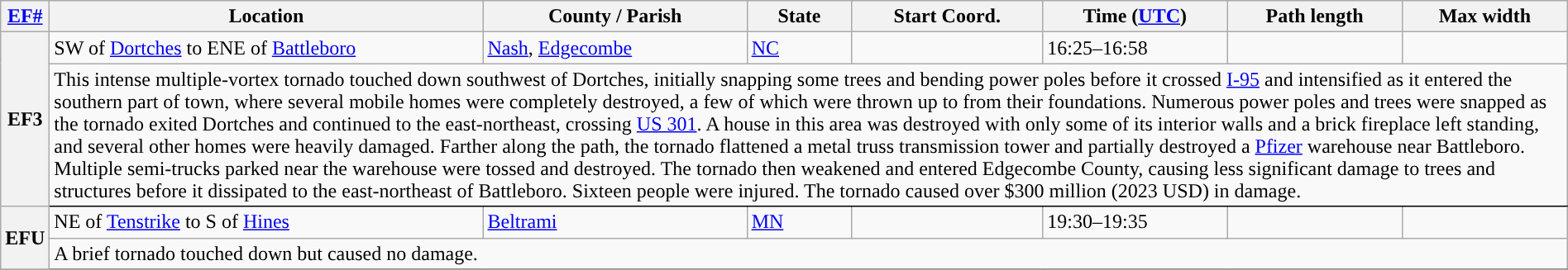<table class="wikitable sortable" style="width:100%;">
<tr>
<th scope="col" width="2%" align="center"><a href='#'>EF#</a></th>
<th scope="col" align="center" class="unsortable">Location</th>
<th scope="col" align="center" class="unsortable">County / Parish</th>
<th scope="col" align="center">State</th>
<th scope="col" align="center">Start Coord.</th>
<th scope="col" align="center">Time (<a href='#'>UTC</a>)</th>
<th scope="col" align="center">Path length</th>
<th scope="col" align="center">Max width</th>
</tr>
<tr>
<th scope="row" rowspan="2" style="background-color:#">EF3</th>
<td>SW of <a href='#'>Dortches</a> to ENE of <a href='#'>Battleboro</a></td>
<td><a href='#'>Nash</a>, <a href='#'>Edgecombe</a></td>
<td><a href='#'>NC</a></td>
<td></td>
<td>16:25–16:58</td>
<td></td>
<td></td>
</tr>
<tr class="expand-child">
<td colspan="8" style=" border-bottom: 1px solid black;">This intense multiple-vortex tornado touched down southwest of Dortches, initially snapping some trees and bending power poles before it crossed <a href='#'>I-95</a> and intensified as it entered the southern part of town, where several mobile homes were completely destroyed, a few of which were thrown up to  from their foundations. Numerous power poles and trees were snapped as the tornado exited Dortches and continued to the east-northeast, crossing <a href='#'>US 301</a>. A house in this area was destroyed with only some of its interior walls and a brick fireplace left standing, and several other homes were heavily damaged. Farther along the path, the tornado flattened a metal truss transmission tower and partially destroyed a <a href='#'>Pfizer</a> warehouse near Battleboro. Multiple semi-trucks parked near the warehouse were tossed and destroyed. The tornado then weakened and entered Edgecombe County, causing less significant damage to trees and structures before it dissipated to the east-northeast of Battleboro. Sixteen people were injured. The tornado caused over $300 million (2023 USD) in damage.</td>
</tr>
<tr>
<th scope="row" rowspan="2" style="background-color:#">EFU</th>
<td>NE of <a href='#'>Tenstrike</a> to S of <a href='#'>Hines</a></td>
<td><a href='#'>Beltrami</a></td>
<td><a href='#'>MN</a></td>
<td></td>
<td>19:30–19:35</td>
<td></td>
<td></td>
</tr>
<tr class="expand-child">
<td colspan="8" style=" border-bottom: 1px solid black;">A brief tornado touched down but caused no damage.</td>
</tr>
<tr>
</tr>
</table>
